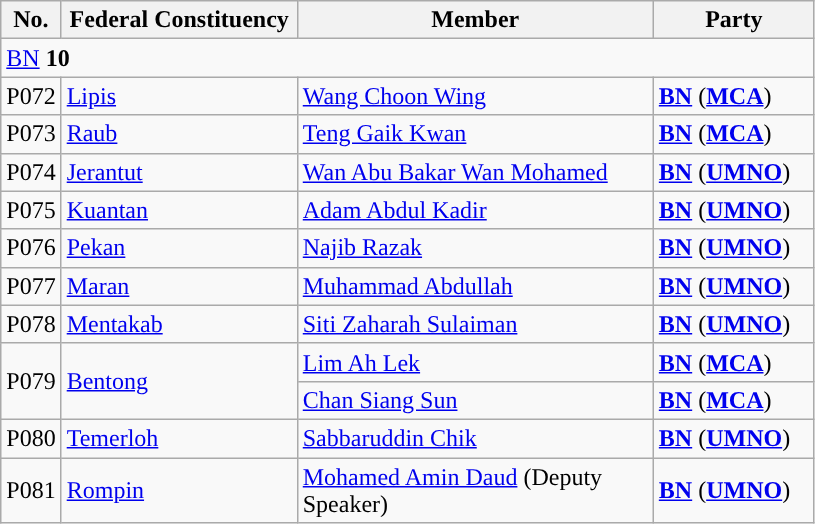<table class="wikitable sortable">
<tr>
<th style="width:30px;">No.</th>
<th style="width:150px;">Federal Constituency</th>
<th style="width:230px;">Member</th>
<th style="width:100px;">Party</th>
</tr>
<tr>
<td colspan="4"><a href='#'>BN</a> <strong>10</strong></td>
</tr>
<tr>
<td>P072</td>
<td><a href='#'>Lipis</a></td>
<td><a href='#'>Wang Choon Wing</a></td>
<td><strong><a href='#'>BN</a></strong> (<strong><a href='#'>MCA</a></strong>)</td>
</tr>
<tr>
<td>P073</td>
<td><a href='#'>Raub</a></td>
<td><a href='#'>Teng Gaik Kwan</a></td>
<td><strong><a href='#'>BN</a></strong> (<strong><a href='#'>MCA</a></strong>)</td>
</tr>
<tr>
<td>P074</td>
<td><a href='#'>Jerantut</a></td>
<td><a href='#'>Wan Abu Bakar Wan Mohamed</a></td>
<td><strong><a href='#'>BN</a></strong> (<strong><a href='#'>UMNO</a></strong>)</td>
</tr>
<tr>
<td>P075</td>
<td><a href='#'>Kuantan</a></td>
<td><a href='#'>Adam Abdul Kadir</a></td>
<td><strong><a href='#'>BN</a></strong> (<strong><a href='#'>UMNO</a></strong>)</td>
</tr>
<tr>
<td>P076</td>
<td><a href='#'>Pekan</a></td>
<td><a href='#'>Najib Razak</a></td>
<td><strong><a href='#'>BN</a></strong> (<strong><a href='#'>UMNO</a></strong>)</td>
</tr>
<tr>
<td>P077</td>
<td><a href='#'>Maran</a></td>
<td><a href='#'>Muhammad Abdullah</a></td>
<td><strong><a href='#'>BN</a></strong> (<strong><a href='#'>UMNO</a></strong>)</td>
</tr>
<tr>
<td>P078</td>
<td><a href='#'>Mentakab</a></td>
<td><a href='#'>Siti Zaharah Sulaiman</a></td>
<td><strong><a href='#'>BN</a></strong> (<strong><a href='#'>UMNO</a></strong>)</td>
</tr>
<tr>
<td rowspan=2>P079</td>
<td rowspan=2><a href='#'>Bentong</a></td>
<td><a href='#'>Lim Ah Lek</a> </td>
<td><strong><a href='#'>BN</a></strong> (<strong><a href='#'>MCA</a></strong>)</td>
</tr>
<tr>
<td><a href='#'>Chan Siang Sun</a> </td>
<td><strong><a href='#'>BN</a></strong> (<strong><a href='#'>MCA</a></strong>)</td>
</tr>
<tr>
<td>P080</td>
<td><a href='#'>Temerloh</a></td>
<td><a href='#'>Sabbaruddin Chik</a></td>
<td><strong><a href='#'>BN</a></strong> (<strong><a href='#'>UMNO</a></strong>)</td>
</tr>
<tr>
<td>P081</td>
<td><a href='#'>Rompin</a></td>
<td><a href='#'>Mohamed Amin Daud</a> (Deputy Speaker)</td>
<td><strong><a href='#'>BN</a></strong> (<strong><a href='#'>UMNO</a></strong>)</td>
</tr>
</table>
